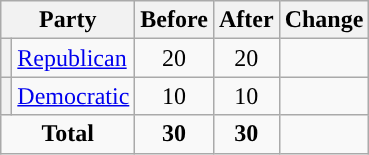<table class="wikitable" style="text-align:center;">
<tr>
<th colspan="2">Party</th>
<th>Before</th>
<th>After</th>
<th>Change</th>
</tr>
<tr>
<th style="background-color:"></th>
<td style="text-align:left;"><a href='#'>Republican</a></td>
<td>20</td>
<td>20</td>
<td></td>
</tr>
<tr>
<th style="background-color:"></th>
<td style="text-align:left;"><a href='#'>Democratic</a></td>
<td>10</td>
<td>10</td>
<td></td>
</tr>
<tr>
<td colspan="2"><strong>Total</strong></td>
<td><strong>30</strong></td>
<td><strong>30</strong></td>
<td></td>
</tr>
</table>
